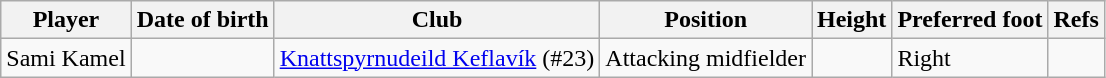<table class="wikitable sortable">
<tr>
<th>Player</th>
<th>Date of birth</th>
<th>Club</th>
<th>Position</th>
<th>Height</th>
<th>Preferred foot</th>
<th>Refs</th>
</tr>
<tr>
<td>Sami Kamel</td>
<td></td>
<td><a href='#'>Knattspyrnudeild Keflavík</a> (#23)</td>
<td>Attacking midfielder</td>
<td></td>
<td>Right</td>
<td></td>
</tr>
</table>
